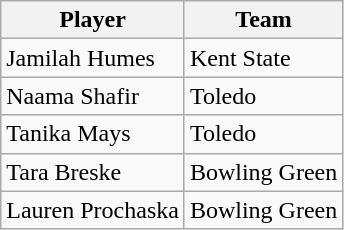<table class="wikitable">
<tr>
<th>Player</th>
<th>Team</th>
</tr>
<tr>
<td>Jamilah Humes</td>
<td>Kent State</td>
</tr>
<tr>
<td>Naama Shafir</td>
<td>Toledo</td>
</tr>
<tr>
<td>Tanika Mays</td>
<td>Toledo</td>
</tr>
<tr>
<td>Tara Breske</td>
<td>Bowling Green</td>
</tr>
<tr>
<td>Lauren Prochaska</td>
<td>Bowling Green</td>
</tr>
</table>
